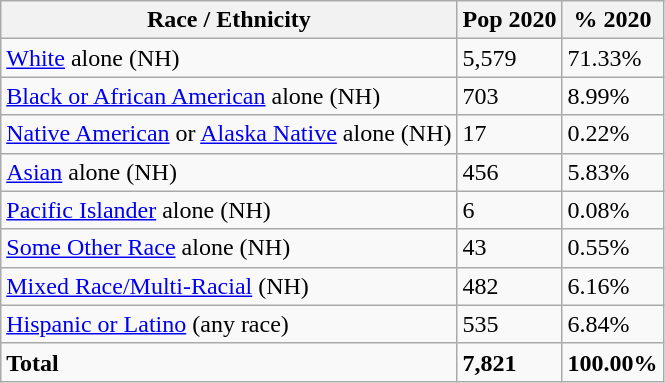<table class="wikitable">
<tr>
<th>Race / Ethnicity</th>
<th>Pop 2020</th>
<th>% 2020</th>
</tr>
<tr>
<td><a href='#'>White</a> alone (NH)</td>
<td>5,579</td>
<td>71.33%</td>
</tr>
<tr>
<td><a href='#'>Black or African American</a> alone (NH)</td>
<td>703</td>
<td>8.99%</td>
</tr>
<tr>
<td><a href='#'>Native American</a> or <a href='#'>Alaska Native</a> alone (NH)</td>
<td>17</td>
<td>0.22%</td>
</tr>
<tr>
<td><a href='#'>Asian</a> alone (NH)</td>
<td>456</td>
<td>5.83%</td>
</tr>
<tr>
<td><a href='#'>Pacific Islander</a> alone (NH)</td>
<td>6</td>
<td>0.08%</td>
</tr>
<tr>
<td><a href='#'>Some Other Race</a> alone (NH)</td>
<td>43</td>
<td>0.55%</td>
</tr>
<tr>
<td><a href='#'>Mixed Race/Multi-Racial</a> (NH)</td>
<td>482</td>
<td>6.16%</td>
</tr>
<tr>
<td><a href='#'>Hispanic or Latino</a> (any race)</td>
<td>535</td>
<td>6.84%</td>
</tr>
<tr>
<td><strong>Total</strong></td>
<td><strong>7,821</strong></td>
<td><strong>100.00%</strong></td>
</tr>
</table>
